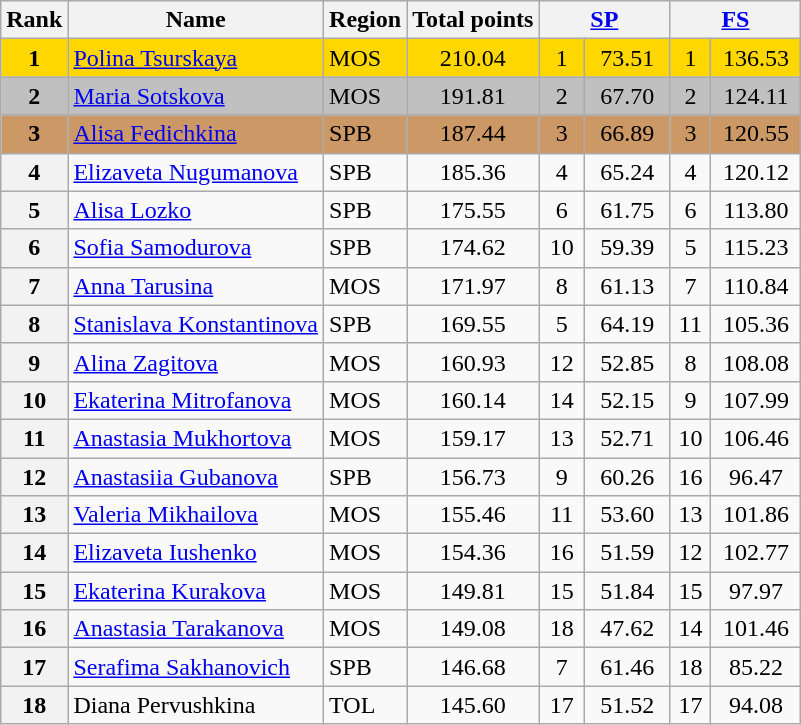<table class="wikitable sortable">
<tr>
<th>Rank</th>
<th>Name</th>
<th>Region</th>
<th>Total points</th>
<th colspan=2 width=80px><a href='#'>SP</a></th>
<th colspan=2 width=80px><a href='#'>FS</a></th>
</tr>
<tr bgcolor=gold>
<td align=center><strong>1</strong></td>
<td><a href='#'>Polina Tsurskaya</a></td>
<td>MOS</td>
<td align=center>210.04</td>
<td align=center>1</td>
<td align=center>73.51</td>
<td align=center>1</td>
<td align=center>136.53</td>
</tr>
<tr bgcolor=silver>
<td align=center><strong>2</strong></td>
<td><a href='#'>Maria Sotskova</a></td>
<td>MOS</td>
<td align=center>191.81</td>
<td align=center>2</td>
<td align=center>67.70</td>
<td align=center>2</td>
<td align=center>124.11</td>
</tr>
<tr bgcolor=cc9966>
<td align=center><strong>3</strong></td>
<td><a href='#'>Alisa Fedichkina</a></td>
<td>SPB</td>
<td align=center>187.44</td>
<td align=center>3</td>
<td align=center>66.89</td>
<td align=center>3</td>
<td align=center>120.55</td>
</tr>
<tr>
<th>4</th>
<td><a href='#'>Elizaveta Nugumanova</a></td>
<td>SPB</td>
<td align=center>185.36</td>
<td align=center>4</td>
<td align=center>65.24</td>
<td align=center>4</td>
<td align=center>120.12</td>
</tr>
<tr>
<th>5</th>
<td><a href='#'>Alisa Lozko</a></td>
<td>SPB</td>
<td align=center>175.55</td>
<td align=center>6</td>
<td align=center>61.75</td>
<td align=center>6</td>
<td align=center>113.80</td>
</tr>
<tr>
<th>6</th>
<td><a href='#'>Sofia Samodurova</a></td>
<td>SPB</td>
<td align=center>174.62</td>
<td align=center>10</td>
<td align=center>59.39</td>
<td align=center>5</td>
<td align=center>115.23</td>
</tr>
<tr>
<th>7</th>
<td><a href='#'>Anna Tarusina</a></td>
<td>MOS</td>
<td align=center>171.97</td>
<td align=center>8</td>
<td align=center>61.13</td>
<td align=center>7</td>
<td align=center>110.84</td>
</tr>
<tr>
<th>8</th>
<td><a href='#'>Stanislava Konstantinova</a></td>
<td>SPB</td>
<td align=center>169.55</td>
<td align=center>5</td>
<td align=center>64.19</td>
<td align=center>11</td>
<td align=center>105.36</td>
</tr>
<tr>
<th>9</th>
<td><a href='#'>Alina Zagitova</a></td>
<td>MOS</td>
<td align=center>160.93</td>
<td align=center>12</td>
<td align=center>52.85</td>
<td align=center>8</td>
<td align=center>108.08</td>
</tr>
<tr>
<th>10</th>
<td><a href='#'>Ekaterina Mitrofanova</a></td>
<td>MOS</td>
<td align=center>160.14</td>
<td align=center>14</td>
<td align=center>52.15</td>
<td align=center>9</td>
<td align=center>107.99</td>
</tr>
<tr>
<th>11</th>
<td><a href='#'>Anastasia Mukhortova</a></td>
<td>MOS</td>
<td align=center>159.17</td>
<td align=center>13</td>
<td align=center>52.71</td>
<td align=center>10</td>
<td align=center>106.46</td>
</tr>
<tr>
<th>12</th>
<td><a href='#'>Anastasiia Gubanova</a></td>
<td>SPB</td>
<td align=center>156.73</td>
<td align=center>9</td>
<td align=center>60.26</td>
<td align=center>16</td>
<td align=center>96.47</td>
</tr>
<tr>
<th>13</th>
<td><a href='#'>Valeria Mikhailova</a></td>
<td>MOS</td>
<td align=center>155.46</td>
<td align=center>11</td>
<td align=center>53.60</td>
<td align=center>13</td>
<td align=center>101.86</td>
</tr>
<tr>
<th>14</th>
<td><a href='#'>Elizaveta Iushenko</a></td>
<td>MOS</td>
<td align=center>154.36</td>
<td align=center>16</td>
<td align=center>51.59</td>
<td align=center>12</td>
<td align=center>102.77</td>
</tr>
<tr>
<th>15</th>
<td><a href='#'>Ekaterina Kurakova</a></td>
<td>MOS</td>
<td align=center>149.81</td>
<td align=center>15</td>
<td align=center>51.84</td>
<td align=center>15</td>
<td align=center>97.97</td>
</tr>
<tr>
<th>16</th>
<td><a href='#'>Anastasia Tarakanova</a></td>
<td>MOS</td>
<td align=center>149.08</td>
<td align=center>18</td>
<td align=center>47.62</td>
<td align=center>14</td>
<td align=center>101.46</td>
</tr>
<tr>
<th>17</th>
<td><a href='#'>Serafima Sakhanovich</a></td>
<td>SPB</td>
<td align=center>146.68</td>
<td align=center>7</td>
<td align=center>61.46</td>
<td align=center>18</td>
<td align=center>85.22</td>
</tr>
<tr>
<th>18</th>
<td>Diana Pervushkina</td>
<td>TOL</td>
<td align=center>145.60</td>
<td align=center>17</td>
<td align=center>51.52</td>
<td align=center>17</td>
<td align=center>94.08</td>
</tr>
</table>
